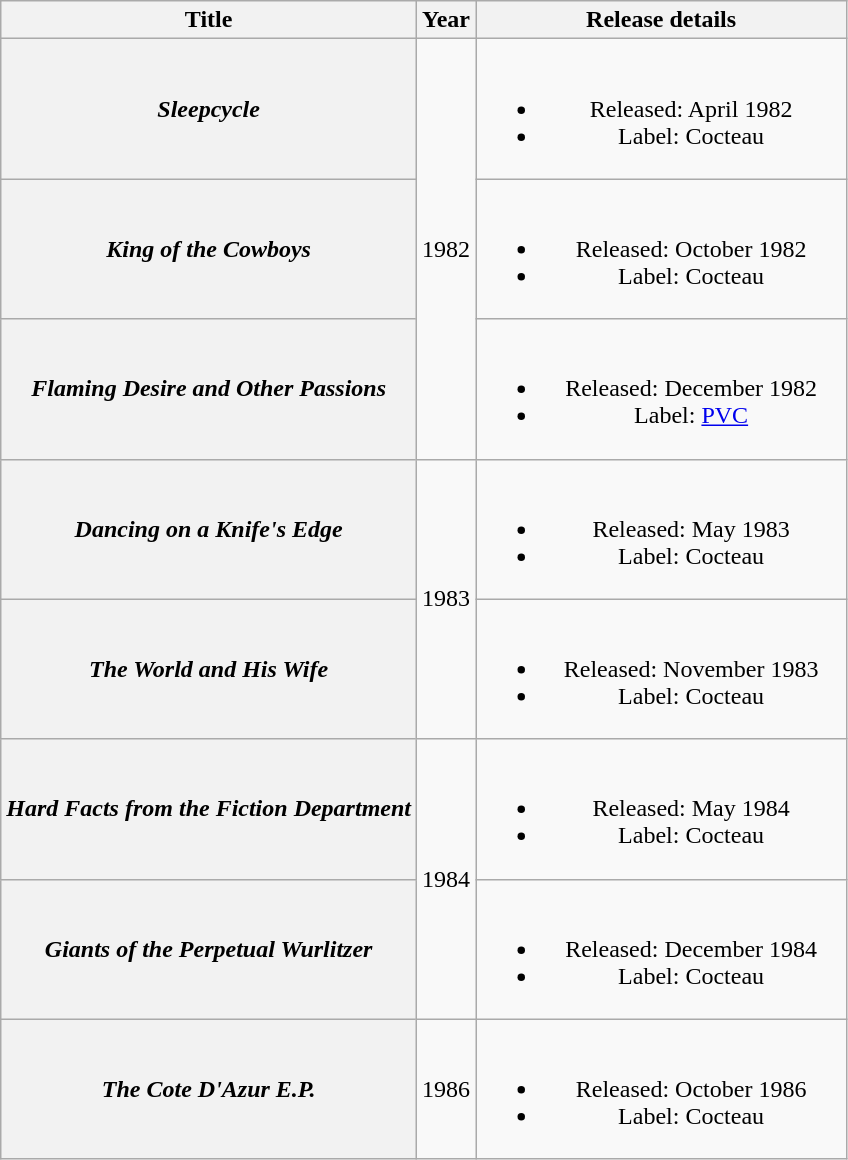<table class="wikitable plainrowheaders" style="text-align:center;">
<tr>
<th scope="col">Title</th>
<th scope="col">Year</th>
<th scope="col" style="width:15em;">Release details</th>
</tr>
<tr>
<th scope="row"><em>Sleepcycle</em></th>
<td rowspan="3">1982</td>
<td><br><ul><li>Released: April 1982</li><li>Label: Cocteau</li></ul></td>
</tr>
<tr>
<th scope="row"><em>King of the Cowboys</em></th>
<td><br><ul><li>Released: October 1982</li><li>Label: Cocteau</li></ul></td>
</tr>
<tr>
<th scope="row"><em>Flaming Desire and Other Passions</em></th>
<td><br><ul><li>Released: December 1982</li><li>Label: <a href='#'>PVC</a></li></ul></td>
</tr>
<tr>
<th scope="row"><em>Dancing on a Knife's Edge</em></th>
<td rowspan="2">1983</td>
<td><br><ul><li>Released: May 1983</li><li>Label: Cocteau</li></ul></td>
</tr>
<tr>
<th scope="row"><em>The World and His Wife</em></th>
<td><br><ul><li>Released: November 1983</li><li>Label: Cocteau</li></ul></td>
</tr>
<tr>
<th scope="row"><em>Hard Facts from the Fiction Department</em></th>
<td rowspan="2">1984</td>
<td><br><ul><li>Released: May 1984</li><li>Label: Cocteau</li></ul></td>
</tr>
<tr>
<th scope="row"><em>Giants of the Perpetual Wurlitzer</em></th>
<td><br><ul><li>Released: December 1984</li><li>Label: Cocteau</li></ul></td>
</tr>
<tr>
<th scope="row"><em>The Cote D'Azur E.P.</em></th>
<td>1986</td>
<td><br><ul><li>Released: October 1986</li><li>Label: Cocteau</li></ul></td>
</tr>
</table>
